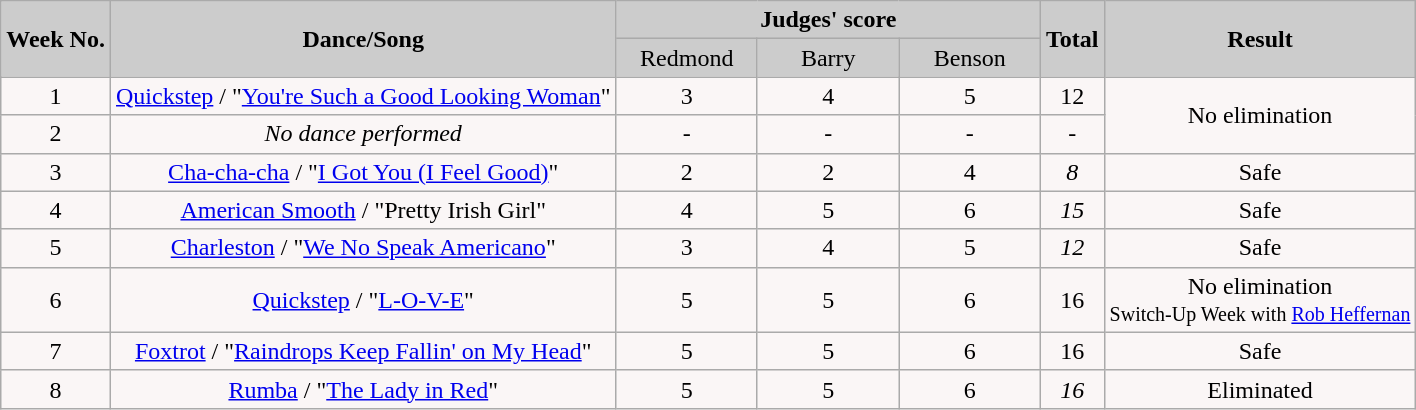<table class="wikitable collapsible">
<tr>
<th rowspan="2" style="background:#ccc; text-align:Center;"><strong>Week No.</strong></th>
<th rowspan="2" style="background:#ccc; text-align:Center;"><strong>Dance/Song</strong></th>
<th colspan="3" style="background:#ccc; text-align:Center;"><strong>Judges' score</strong></th>
<th rowspan="2" style="background:#ccc; text-align:Center;"><strong>Total</strong></th>
<th rowspan="2" style="background:#ccc; text-align:Center;"><strong>Result</strong></th>
</tr>
<tr style="text-align:center; background:#ccc;">
<td style="width:10%; ">Redmond</td>
<td style="width:10%; ">Barry</td>
<td style="width:10%; ">Benson</td>
</tr>
<tr style="text-align:center; background:#faf6f6;">
<td>1</td>
<td><a href='#'>Quickstep</a> / "<a href='#'>You're Such a Good Looking Woman</a>"</td>
<td>3</td>
<td>4</td>
<td>5</td>
<td>12</td>
<td rowspan="2">No elimination</td>
</tr>
<tr style="text-align:center; background:#faf6f6;">
<td>2</td>
<td><em>No dance performed</em></td>
<td>-</td>
<td>-</td>
<td>-</td>
<td>-</td>
</tr>
<tr style="text-align:center; background:#faf6f6;">
<td>3</td>
<td><a href='#'>Cha-cha-cha</a> / "<a href='#'>I Got You (I Feel Good)</a>"</td>
<td>2</td>
<td>2</td>
<td>4</td>
<td><span><em>8</em></span></td>
<td>Safe</td>
</tr>
<tr style="text-align:center; background:#faf6f6;">
<td>4</td>
<td><a href='#'>American Smooth</a> / "Pretty Irish Girl"</td>
<td>4</td>
<td>5</td>
<td>6</td>
<td><span><em>15</em></span></td>
<td>Safe</td>
</tr>
<tr style="text-align:center; background:#faf6f6;">
<td>5</td>
<td><a href='#'>Charleston</a> / "<a href='#'>We No Speak Americano</a>"</td>
<td>3</td>
<td>4</td>
<td>5</td>
<td><span><em>12</em></span></td>
<td>Safe</td>
</tr>
<tr style="text-align:center; background:#faf6f6;">
<td>6</td>
<td><a href='#'>Quickstep</a> / "<a href='#'>L-O-V-E</a>"</td>
<td>5</td>
<td>5</td>
<td>6</td>
<td>16</td>
<td>No elimination<br><small>Switch-Up Week with <a href='#'>Rob Heffernan</a></small></td>
</tr>
<tr style="text-align:center; background:#faf6f6;">
<td>7</td>
<td><a href='#'>Foxtrot</a> / "<a href='#'>Raindrops Keep Fallin' on My Head</a>"</td>
<td>5</td>
<td>5</td>
<td>6</td>
<td>16</td>
<td>Safe</td>
</tr>
<tr style="text-align:center; background:#faf6f6">
<td>8</td>
<td><a href='#'>Rumba</a> / "<a href='#'>The Lady in Red</a>"</td>
<td>5</td>
<td>5</td>
<td>6</td>
<td><span><em>16</em></span></td>
<td>Eliminated</td>
</tr>
</table>
